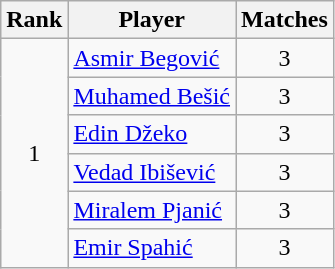<table class="wikitable" style="text-align: left;">
<tr>
<th>Rank</th>
<th>Player</th>
<th>Matches</th>
</tr>
<tr>
<td rowspan=6 align=center>1</td>
<td><a href='#'>Asmir Begović</a></td>
<td align=center>3</td>
</tr>
<tr>
<td><a href='#'>Muhamed Bešić</a></td>
<td align=center>3</td>
</tr>
<tr>
<td><a href='#'>Edin Džeko</a></td>
<td align=center>3</td>
</tr>
<tr>
<td><a href='#'>Vedad Ibišević</a></td>
<td align=center>3</td>
</tr>
<tr>
<td><a href='#'>Miralem Pjanić</a></td>
<td align=center>3</td>
</tr>
<tr>
<td><a href='#'>Emir Spahić</a></td>
<td align=center>3</td>
</tr>
</table>
